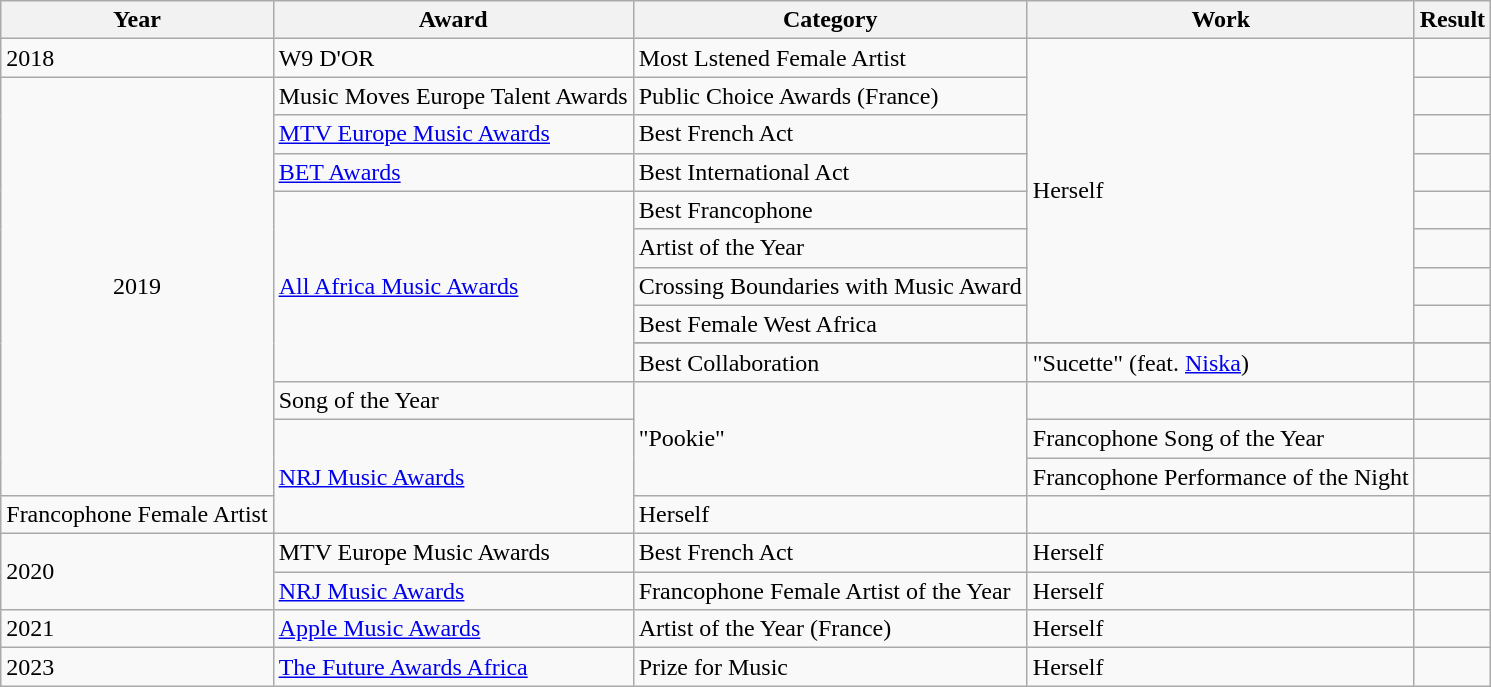<table class="wikitable">
<tr>
<th scope="col">Year</th>
<th scope="col">Award</th>
<th>Category</th>
<th scope="col">Work</th>
<th scope="col">Result</th>
</tr>
<tr>
<td>2018</td>
<td>W9 D'OR</td>
<td>Most Lstened Female Artist</td>
<td rowspan=8>Herself</td>
<td></td>
</tr>
<tr>
<td style="text-align:center;" rowspan=12>2019</td>
<td>Music Moves Europe Talent Awards</td>
<td>Public Choice Awards (France) </td>
<td></td>
</tr>
<tr>
<td><a href='#'>MTV Europe Music Awards</a></td>
<td>Best French Act</td>
<td></td>
</tr>
<tr>
<td><a href='#'>BET Awards</a></td>
<td>Best International Act</td>
<td></td>
</tr>
<tr>
<td rowspan=6><a href='#'>All Africa Music Awards</a></td>
<td>Best Francophone</td>
<td></td>
</tr>
<tr>
<td>Artist of the Year</td>
<td></td>
</tr>
<tr>
<td>Crossing Boundaries with Music Award</td>
<td></td>
</tr>
<tr>
<td>Best Female West Africa</td>
<td></td>
</tr>
<tr>
</tr>
<tr>
<td>Best Collaboration</td>
<td>"Sucette" (feat. <a href='#'>Niska</a>)</td>
<td></td>
</tr>
<tr>
<td>Song of the Year</td>
<td rowspan=3>"Pookie"</td>
<td></td>
</tr>
<tr>
<td rowspan=3><a href='#'>NRJ Music Awards</a></td>
<td>Francophone Song of the Year</td>
<td></td>
</tr>
<tr>
<td>Francophone Performance of the Night</td>
<td></td>
</tr>
<tr>
<td>Francophone Female Artist</td>
<td>Herself</td>
<td></td>
</tr>
<tr>
<td rowspan="2">2020</td>
<td>MTV Europe Music Awards</td>
<td>Best French Act</td>
<td>Herself</td>
<td></td>
</tr>
<tr>
<td><a href='#'>NRJ Music Awards</a></td>
<td>Francophone Female Artist of the Year</td>
<td>Herself</td>
<td></td>
</tr>
<tr>
<td>2021</td>
<td><a href='#'>Apple Music Awards</a></td>
<td>Artist of the Year (France)</td>
<td>Herself</td>
<td></td>
</tr>
<tr>
<td rowspan="1">2023</td>
<td><a href='#'>The Future Awards Africa</a></td>
<td>Prize for Music</td>
<td rowspan="1">Herself</td>
<td></td>
</tr>
</table>
